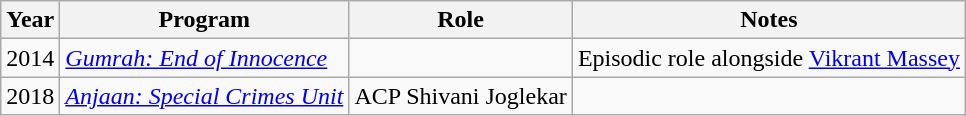<table class="wikitable">
<tr>
<th>Year</th>
<th>Program</th>
<th>Role</th>
<th>Notes</th>
</tr>
<tr>
<td>2014</td>
<td><em><a href='#'>Gumrah: End of Innocence</a></em></td>
<td></td>
<td>Episodic role alongside <a href='#'>Vikrant Massey</a></td>
</tr>
<tr>
<td>2018</td>
<td><em><a href='#'>Anjaan: Special Crimes Unit</a></em></td>
<td>ACP Shivani Joglekar</td>
<td></td>
</tr>
</table>
